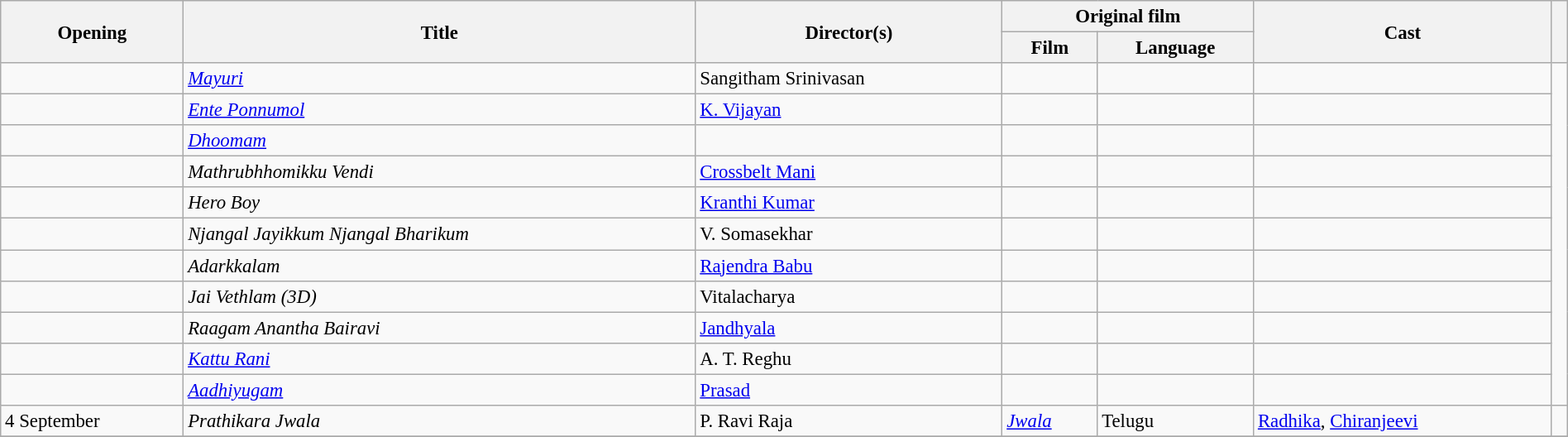<table class="wikitable sortable"  style="width:100%; font-size:95%;">
<tr>
<th scope="col" rowspan="2">Opening</th>
<th scope="col" rowspan="2">Title</th>
<th scope="col" rowspan="2">Director(s)</th>
<th scope="col" colspan="2">Original film</th>
<th scope="col" rowspan="2">Cast</th>
<th scope="col" rowspan="2" class="unsortable"></th>
</tr>
<tr>
<th scope="col">Film</th>
<th scope="col">Language</th>
</tr>
<tr>
<td></td>
<td><em><a href='#'>Mayuri</a></em></td>
<td>Sangitham Srinivasan</td>
<td> </td>
<td> </td>
<td> </td>
</tr>
<tr valign="top">
<td></td>
<td><em><a href='#'>Ente Ponnumol</a></em></td>
<td><a href='#'>K. Vijayan</a></td>
<td> </td>
<td> </td>
<td> </td>
</tr>
<tr valign="top">
<td></td>
<td><em><a href='#'>Dhoomam</a></em></td>
<td> </td>
<td> </td>
<td></td>
<td> </td>
</tr>
<tr valign="top">
<td></td>
<td><em>Mathrubhhomikku Vendi</em></td>
<td><a href='#'>Crossbelt Mani</a></td>
<td> </td>
<td> </td>
<td> </td>
</tr>
<tr valign="top">
<td></td>
<td><em>Hero Boy</em></td>
<td><a href='#'>Kranthi Kumar</a></td>
<td> </td>
<td> </td>
<td> </td>
</tr>
<tr valign="top">
<td></td>
<td><em>Njangal Jayikkum Njangal Bharikum</em></td>
<td>V. Somasekhar</td>
<td> </td>
<td> </td>
<td> </td>
</tr>
<tr valign="top">
<td></td>
<td><em>Adarkkalam</em></td>
<td><a href='#'>Rajendra Babu</a></td>
<td> </td>
<td> </td>
<td> </td>
</tr>
<tr valign="top">
<td></td>
<td><em>Jai Vethlam (3D)</em></td>
<td>Vitalacharya</td>
<td> </td>
<td> </td>
<td> </td>
</tr>
<tr valign="top">
<td></td>
<td><em>Raagam Anantha Bairavi</em></td>
<td><a href='#'>Jandhyala</a></td>
<td> </td>
<td> </td>
<td> </td>
</tr>
<tr valign="top">
<td></td>
<td><em><a href='#'>Kattu Rani</a></em></td>
<td>A. T. Reghu</td>
<td> </td>
<td> </td>
<td> </td>
</tr>
<tr valign="top">
<td></td>
<td><em><a href='#'>Aadhiyugam</a></em></td>
<td><a href='#'>Prasad</a></td>
<td> </td>
<td> </td>
<td></td>
</tr>
<tr>
<td>4 September</td>
<td><em>Prathikara Jwala</em></td>
<td>P. Ravi Raja</td>
<td><em><a href='#'>Jwala</a></em></td>
<td>Telugu</td>
<td><a href='#'>Radhika</a>, <a href='#'>Chiranjeevi</a></td>
<td></td>
</tr>
<tr>
</tr>
</table>
